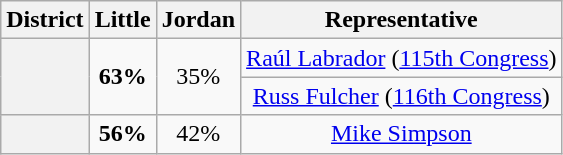<table class=wikitable>
<tr>
<th>District</th>
<th>Little</th>
<th>Jordan</th>
<th>Representative</th>
</tr>
<tr align=center>
<th rowspan=2 ></th>
<td rowspan=2><strong>63%</strong></td>
<td rowspan=2>35%</td>
<td><a href='#'>Raúl Labrador</a> (<a href='#'>115th Congress</a>)</td>
</tr>
<tr align=center>
<td><a href='#'>Russ Fulcher</a> (<a href='#'>116th Congress</a>)</td>
</tr>
<tr align=center>
<th></th>
<td><strong>56%</strong></td>
<td>42%</td>
<td><a href='#'>Mike Simpson</a></td>
</tr>
</table>
